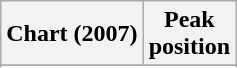<table class="wikitable sortable plainrowheaders" style="text-align:center">
<tr>
<th>Chart (2007)</th>
<th>Peak<br>position</th>
</tr>
<tr>
</tr>
<tr>
</tr>
<tr>
</tr>
<tr>
</tr>
</table>
